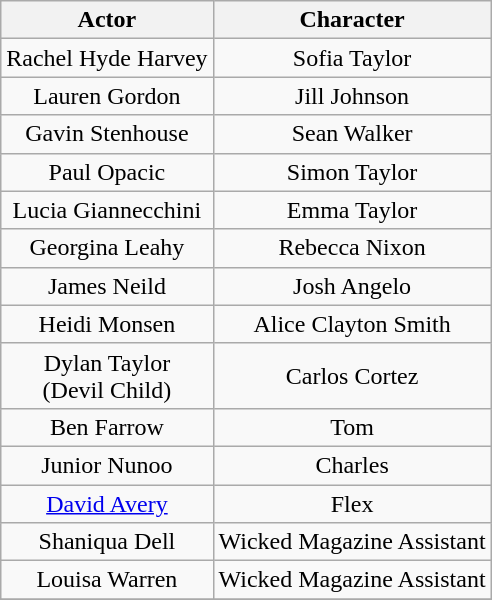<table class="wikitable" style="text-align:center;">
<tr>
<th>Actor</th>
<th>Character</th>
</tr>
<tr>
<td>Rachel Hyde Harvey</td>
<td>Sofia Taylor</td>
</tr>
<tr>
<td>Lauren Gordon</td>
<td>Jill Johnson</td>
</tr>
<tr>
<td>Gavin Stenhouse</td>
<td>Sean Walker</td>
</tr>
<tr>
<td>Paul Opacic</td>
<td>Simon Taylor</td>
</tr>
<tr>
<td>Lucia Giannecchini</td>
<td>Emma Taylor</td>
</tr>
<tr>
<td>Georgina Leahy</td>
<td>Rebecca Nixon</td>
</tr>
<tr>
<td>James Neild</td>
<td>Josh Angelo</td>
</tr>
<tr>
<td>Heidi Monsen</td>
<td>Alice Clayton Smith</td>
</tr>
<tr>
<td>Dylan Taylor<br>(Devil Child)</td>
<td>Carlos Cortez</td>
</tr>
<tr>
<td>Ben Farrow</td>
<td>Tom</td>
</tr>
<tr>
<td>Junior Nunoo</td>
<td>Charles</td>
</tr>
<tr>
<td><a href='#'>David Avery</a></td>
<td>Flex</td>
</tr>
<tr>
<td>Shaniqua Dell</td>
<td>Wicked Magazine Assistant</td>
</tr>
<tr>
<td>Louisa Warren</td>
<td>Wicked Magazine Assistant</td>
</tr>
<tr>
</tr>
</table>
